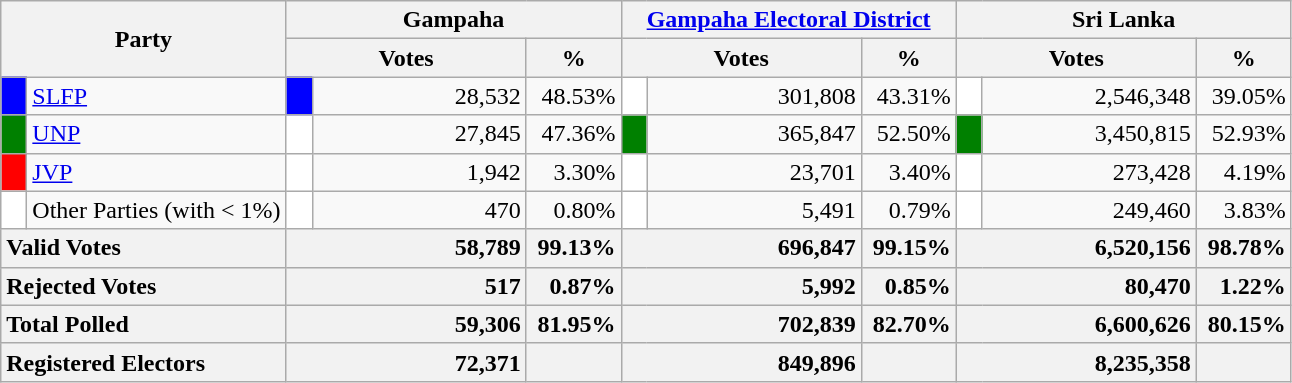<table class="wikitable">
<tr>
<th colspan="2" width="144px"rowspan="2">Party</th>
<th colspan="3" width="216px">Gampaha</th>
<th colspan="3" width="216px"><a href='#'>Gampaha Electoral District</a></th>
<th colspan="3" width="216px">Sri Lanka</th>
</tr>
<tr>
<th colspan="2" width="144px">Votes</th>
<th>%</th>
<th colspan="2" width="144px">Votes</th>
<th>%</th>
<th colspan="2" width="144px">Votes</th>
<th>%</th>
</tr>
<tr>
<td style="background-color:blue;" width="10px"></td>
<td style="text-align:left;"><a href='#'>SLFP</a></td>
<td style="background-color:blue;" width="10px"></td>
<td style="text-align:right;">28,532</td>
<td style="text-align:right;">48.53%</td>
<td style="background-color:white;" width="10px"></td>
<td style="text-align:right;">301,808</td>
<td style="text-align:right;">43.31%</td>
<td style="background-color:white;" width="10px"></td>
<td style="text-align:right;">2,546,348</td>
<td style="text-align:right;">39.05%</td>
</tr>
<tr>
<td style="background-color:green;" width="10px"></td>
<td style="text-align:left;"><a href='#'>UNP</a></td>
<td style="background-color:white;" width="10px"></td>
<td style="text-align:right;">27,845</td>
<td style="text-align:right;">47.36%</td>
<td style="background-color:green;" width="10px"></td>
<td style="text-align:right;">365,847</td>
<td style="text-align:right;">52.50%</td>
<td style="background-color:green;" width="10px"></td>
<td style="text-align:right;">3,450,815</td>
<td style="text-align:right;">52.93%</td>
</tr>
<tr>
<td style="background-color:red;" width="10px"></td>
<td style="text-align:left;"><a href='#'>JVP</a></td>
<td style="background-color:white;" width="10px"></td>
<td style="text-align:right;">1,942</td>
<td style="text-align:right;">3.30%</td>
<td style="background-color:white;" width="10px"></td>
<td style="text-align:right;">23,701</td>
<td style="text-align:right;">3.40%</td>
<td style="background-color:white;" width="10px"></td>
<td style="text-align:right;">273,428</td>
<td style="text-align:right;">4.19%</td>
</tr>
<tr>
<td style="background-color:white;" width="10px"></td>
<td style="text-align:left;">Other Parties (with < 1%)</td>
<td style="background-color:white;" width="10px"></td>
<td style="text-align:right;">470</td>
<td style="text-align:right;">0.80%</td>
<td style="background-color:white;" width="10px"></td>
<td style="text-align:right;">5,491</td>
<td style="text-align:right;">0.79%</td>
<td style="background-color:white;" width="10px"></td>
<td style="text-align:right;">249,460</td>
<td style="text-align:right;">3.83%</td>
</tr>
<tr>
<th colspan="2" width="144px"style="text-align:left;">Valid Votes</th>
<th style="text-align:right;"colspan="2" width="144px">58,789</th>
<th style="text-align:right;">99.13%</th>
<th style="text-align:right;"colspan="2" width="144px">696,847</th>
<th style="text-align:right;">99.15%</th>
<th style="text-align:right;"colspan="2" width="144px">6,520,156</th>
<th style="text-align:right;">98.78%</th>
</tr>
<tr>
<th colspan="2" width="144px"style="text-align:left;">Rejected Votes</th>
<th style="text-align:right;"colspan="2" width="144px">517</th>
<th style="text-align:right;">0.87%</th>
<th style="text-align:right;"colspan="2" width="144px">5,992</th>
<th style="text-align:right;">0.85%</th>
<th style="text-align:right;"colspan="2" width="144px">80,470</th>
<th style="text-align:right;">1.22%</th>
</tr>
<tr>
<th colspan="2" width="144px"style="text-align:left;">Total Polled</th>
<th style="text-align:right;"colspan="2" width="144px">59,306</th>
<th style="text-align:right;">81.95%</th>
<th style="text-align:right;"colspan="2" width="144px">702,839</th>
<th style="text-align:right;">82.70%</th>
<th style="text-align:right;"colspan="2" width="144px">6,600,626</th>
<th style="text-align:right;">80.15%</th>
</tr>
<tr>
<th colspan="2" width="144px"style="text-align:left;">Registered Electors</th>
<th style="text-align:right;"colspan="2" width="144px">72,371</th>
<th></th>
<th style="text-align:right;"colspan="2" width="144px">849,896</th>
<th></th>
<th style="text-align:right;"colspan="2" width="144px">8,235,358</th>
<th></th>
</tr>
</table>
